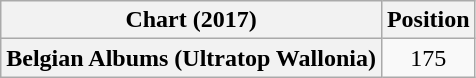<table class="wikitable plainrowheaders" style="text-align:center">
<tr>
<th scope="col">Chart (2017)</th>
<th scope="col">Position</th>
</tr>
<tr>
<th scope="row">Belgian Albums (Ultratop Wallonia)</th>
<td>175</td>
</tr>
</table>
